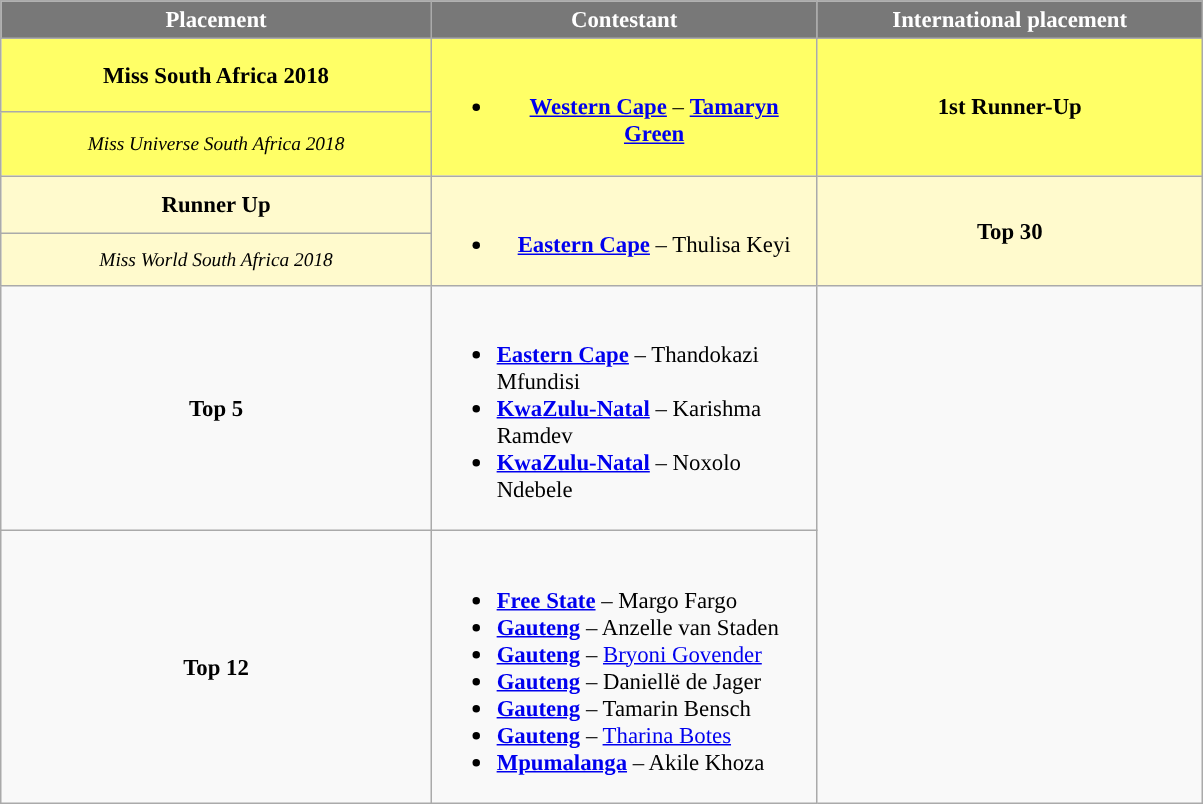<table class="wikitable sortable" style="font-size:95%;">
<tr>
<th style="width:280px;background-color:#787878;color:#FFFFFF;">Placement</th>
<th style="width:250px;background-color:#787878;color:#FFFFFF;">Contestant</th>
<th style="width:250px;background-color:#787878;color:#FFFFFF;">International placement</th>
</tr>
<tr align="center" style="background:#FFFF66">
<td style="text-align:center"><strong>Miss South Africa 2018</strong></td>
<td rowspan=2><br><ul><li><strong><a href='#'>Western Cape</a></strong> – <strong><a href='#'>Tamaryn Green</a></strong></li></ul></td>
<td rowspan="2"><strong>1st Runner-Up</strong></td>
</tr>
<tr align="center" style="background:#FFFF66">
<td style="text-align:center; font-size:85%"><em>Miss Universe South Africa 2018</em></td>
</tr>
<tr align="center" style="background:#FFFACD;">
<td style="text-align:center"><strong>Runner Up</strong></td>
<td rowspan=2><br><ul><li><strong><a href='#'>Eastern Cape</a></strong> – Thulisa Keyi</li></ul></td>
<td rowspan="2"><strong>Top 30</strong></td>
</tr>
<tr align="center" style="background:#FFFACD">
<td style="text-align:center; font-size:85%"><em>Miss World South Africa 2018</em></td>
</tr>
<tr>
<td style="text-align:center"><strong>Top 5</strong></td>
<td><br><ul><li><strong><a href='#'>Eastern Cape</a></strong> – Thandokazi Mfundisi</li><li><strong><a href='#'>KwaZulu-Natal</a></strong> – Karishma Ramdev</li><li><strong><a href='#'>KwaZulu-Natal</a></strong> – Noxolo Ndebele</li></ul></td>
</tr>
<tr>
<td style="text-align:center"><strong>Top 12</strong></td>
<td><br><ul><li><strong><a href='#'>Free State</a></strong> – Margo Fargo</li><li><strong><a href='#'>Gauteng</a></strong> – Anzelle van Staden</li><li><strong><a href='#'>Gauteng</a></strong> – <a href='#'>Bryoni Govender</a></li><li><strong><a href='#'>Gauteng</a></strong> – Daniellë de Jager</li><li><strong><a href='#'>Gauteng</a></strong> – Tamarin Bensch</li><li><strong><a href='#'>Gauteng</a></strong> – <a href='#'>Tharina Botes</a></li><li><strong><a href='#'>Mpumalanga</a></strong> – Akile Khoza</li></ul></td>
</tr>
</table>
